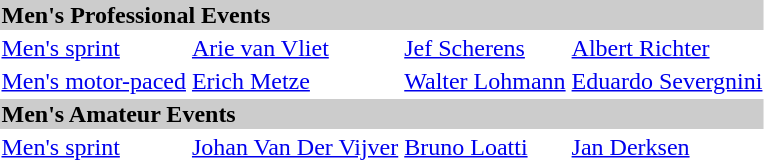<table>
<tr bgcolor="#cccccc">
<td colspan=7><strong>Men's Professional Events</strong></td>
</tr>
<tr>
<td><a href='#'>Men's sprint</a> <br></td>
<td><a href='#'>Arie van Vliet</a><br></td>
<td><a href='#'>Jef Scherens</a><br></td>
<td><a href='#'>Albert Richter</a><br></td>
</tr>
<tr>
<td><a href='#'>Men's motor-paced</a><br></td>
<td><a href='#'>Erich Metze</a><br></td>
<td><a href='#'>Walter Lohmann</a><br></td>
<td><a href='#'>Eduardo Severgnini</a><br></td>
</tr>
<tr bgcolor="#cccccc">
<td colspan=7><strong>Men's Amateur Events</strong></td>
</tr>
<tr>
<td><a href='#'>Men's sprint</a> <br></td>
<td><a href='#'>Johan Van Der Vijver</a> <br></td>
<td><a href='#'>Bruno Loatti</a> <br></td>
<td><a href='#'>Jan Derksen</a> <br></td>
</tr>
</table>
